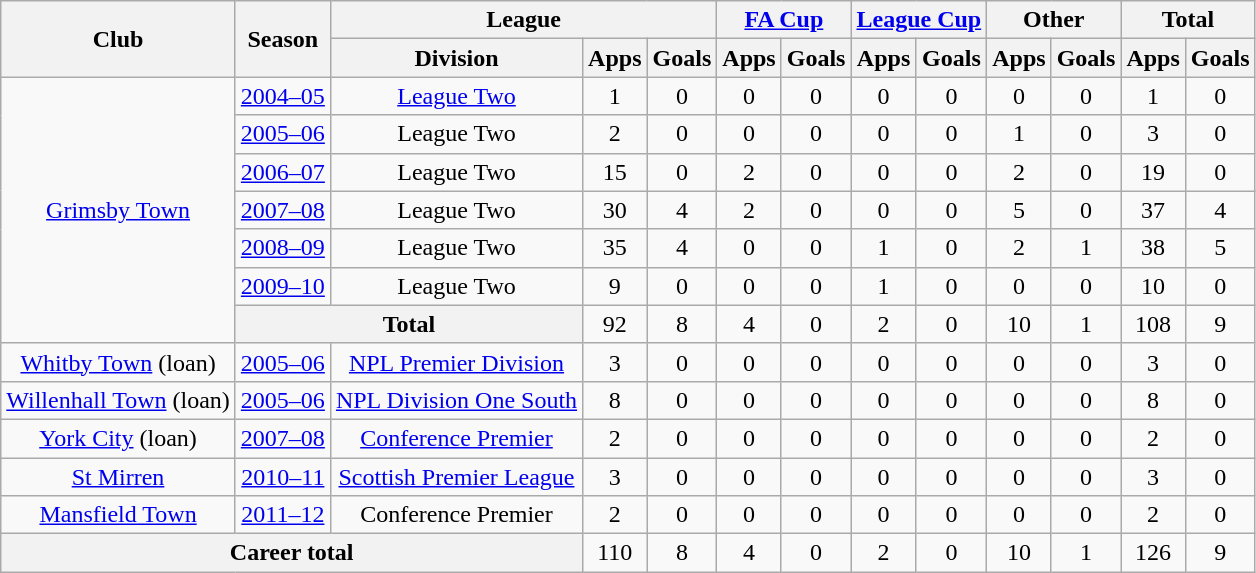<table class="wikitable" style="text-align: center">
<tr>
<th rowspan="2">Club</th>
<th rowspan="2">Season</th>
<th colspan="3">League</th>
<th colspan="2"><a href='#'>FA Cup</a></th>
<th colspan="2"><a href='#'>League Cup</a></th>
<th colspan="2">Other</th>
<th colspan="2">Total</th>
</tr>
<tr>
<th>Division</th>
<th>Apps</th>
<th>Goals</th>
<th>Apps</th>
<th>Goals</th>
<th>Apps</th>
<th>Goals</th>
<th>Apps</th>
<th>Goals</th>
<th>Apps</th>
<th>Goals</th>
</tr>
<tr>
<td rowspan="7"><a href='#'>Grimsby Town</a></td>
<td><a href='#'>2004–05</a></td>
<td><a href='#'>League Two</a></td>
<td>1</td>
<td>0</td>
<td>0</td>
<td>0</td>
<td>0</td>
<td>0</td>
<td>0</td>
<td>0</td>
<td>1</td>
<td>0</td>
</tr>
<tr>
<td><a href='#'>2005–06</a></td>
<td>League Two</td>
<td>2</td>
<td>0</td>
<td>0</td>
<td>0</td>
<td>0</td>
<td>0</td>
<td>1</td>
<td>0</td>
<td>3</td>
<td>0</td>
</tr>
<tr>
<td><a href='#'>2006–07</a></td>
<td>League Two</td>
<td>15</td>
<td>0</td>
<td>2</td>
<td>0</td>
<td>0</td>
<td>0</td>
<td>2</td>
<td>0</td>
<td>19</td>
<td>0</td>
</tr>
<tr>
<td><a href='#'>2007–08</a></td>
<td>League Two</td>
<td>30</td>
<td>4</td>
<td>2</td>
<td>0</td>
<td>0</td>
<td>0</td>
<td>5</td>
<td>0</td>
<td>37</td>
<td>4</td>
</tr>
<tr>
<td><a href='#'>2008–09</a></td>
<td>League Two</td>
<td>35</td>
<td>4</td>
<td>0</td>
<td>0</td>
<td>1</td>
<td>0</td>
<td>2</td>
<td>1</td>
<td>38</td>
<td>5</td>
</tr>
<tr>
<td><a href='#'>2009–10</a></td>
<td>League Two</td>
<td>9</td>
<td>0</td>
<td>0</td>
<td>0</td>
<td>1</td>
<td>0</td>
<td>0</td>
<td>0</td>
<td>10</td>
<td>0</td>
</tr>
<tr>
<th colspan="2">Total</th>
<td>92</td>
<td>8</td>
<td>4</td>
<td>0</td>
<td>2</td>
<td>0</td>
<td>10</td>
<td>1</td>
<td>108</td>
<td>9</td>
</tr>
<tr>
<td><a href='#'>Whitby Town</a> (loan)</td>
<td><a href='#'>2005–06</a></td>
<td><a href='#'>NPL Premier Division</a></td>
<td>3</td>
<td>0</td>
<td>0</td>
<td>0</td>
<td>0</td>
<td>0</td>
<td>0</td>
<td>0</td>
<td>3</td>
<td>0</td>
</tr>
<tr>
<td><a href='#'>Willenhall Town</a> (loan)</td>
<td><a href='#'>2005–06</a></td>
<td><a href='#'>NPL Division One South</a></td>
<td>8</td>
<td>0</td>
<td>0</td>
<td>0</td>
<td>0</td>
<td>0</td>
<td>0</td>
<td>0</td>
<td>8</td>
<td>0</td>
</tr>
<tr>
<td><a href='#'>York City</a> (loan)</td>
<td><a href='#'>2007–08</a></td>
<td><a href='#'>Conference Premier</a></td>
<td>2</td>
<td>0</td>
<td>0</td>
<td>0</td>
<td>0</td>
<td>0</td>
<td>0</td>
<td>0</td>
<td>2</td>
<td>0</td>
</tr>
<tr>
<td><a href='#'>St Mirren</a></td>
<td><a href='#'>2010–11</a></td>
<td><a href='#'>Scottish Premier League</a></td>
<td>3</td>
<td>0</td>
<td>0</td>
<td>0</td>
<td>0</td>
<td>0</td>
<td>0</td>
<td>0</td>
<td>3</td>
<td>0</td>
</tr>
<tr>
<td><a href='#'>Mansfield Town</a></td>
<td><a href='#'>2011–12</a></td>
<td>Conference Premier</td>
<td>2</td>
<td>0</td>
<td>0</td>
<td>0</td>
<td>0</td>
<td>0</td>
<td>0</td>
<td>0</td>
<td>2</td>
<td>0</td>
</tr>
<tr>
<th colspan="3">Career total</th>
<td>110</td>
<td>8</td>
<td>4</td>
<td>0</td>
<td>2</td>
<td>0</td>
<td>10</td>
<td>1</td>
<td>126</td>
<td>9</td>
</tr>
</table>
